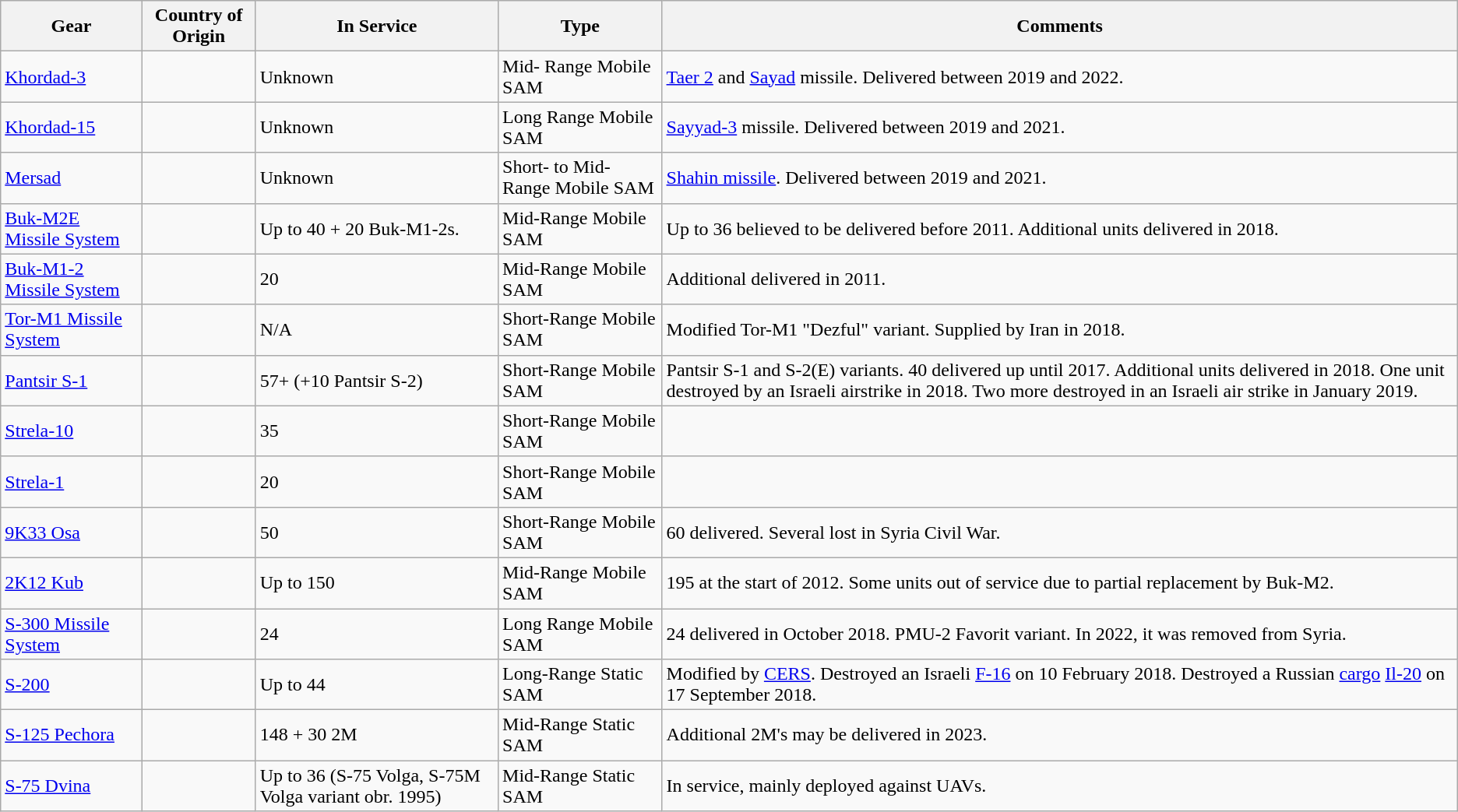<table class="wikitable">
<tr>
<th>Gear</th>
<th>Country of Origin</th>
<th>In Service</th>
<th>Type</th>
<th>Comments</th>
</tr>
<tr>
<td><a href='#'>Khordad-3</a></td>
<td></td>
<td>Unknown</td>
<td>Mid- Range Mobile SAM</td>
<td><a href='#'>Taer 2</a> and <a href='#'>Sayad</a> missile. Delivered between 2019 and 2022.</td>
</tr>
<tr>
<td><a href='#'>Khordad-15</a></td>
<td></td>
<td>Unknown</td>
<td>Long Range Mobile SAM</td>
<td><a href='#'>Sayyad-3</a> missile. Delivered between 2019 and 2021.</td>
</tr>
<tr>
<td><a href='#'>Mersad</a></td>
<td></td>
<td>Unknown</td>
<td>Short- to Mid- Range Mobile SAM</td>
<td><a href='#'>Shahin missile</a>. Delivered between 2019 and 2021.</td>
</tr>
<tr>
<td><a href='#'>Buk-M2E Missile System</a></td>
<td></td>
<td>Up to 40 + 20 Buk-M1-2s.</td>
<td>Mid-Range Mobile SAM</td>
<td>Up to 36 believed to be delivered before 2011. Additional units delivered in 2018.</td>
</tr>
<tr>
<td><a href='#'>Buk-M1-2 Missile System</a></td>
<td></td>
<td>20</td>
<td>Mid-Range Mobile SAM</td>
<td>Additional delivered in 2011.</td>
</tr>
<tr>
<td><a href='#'>Tor-M1 Missile System</a></td>
<td></td>
<td>N/A</td>
<td>Short-Range Mobile SAM</td>
<td>Modified Tor-M1 "Dezful" variant. Supplied by Iran in 2018.</td>
</tr>
<tr>
<td><a href='#'>Pantsir S-1</a></td>
<td></td>
<td>57+  (+10 Pantsir S-2)</td>
<td>Short-Range Mobile SAM</td>
<td>Pantsir S-1 and S-2(E) variants. 40 delivered up until 2017. Additional units delivered in 2018. One unit destroyed by an Israeli airstrike in 2018. Two more destroyed in an Israeli air strike in January 2019.</td>
</tr>
<tr>
<td><a href='#'>Strela-10</a></td>
<td></td>
<td>35</td>
<td>Short-Range Mobile SAM</td>
<td></td>
</tr>
<tr>
<td><a href='#'>Strela-1</a></td>
<td></td>
<td>20</td>
<td>Short-Range Mobile SAM</td>
<td></td>
</tr>
<tr>
<td><a href='#'>9K33 Osa</a></td>
<td></td>
<td>50</td>
<td>Short-Range Mobile SAM</td>
<td>60 delivered. Several lost in Syria Civil War.</td>
</tr>
<tr>
<td><a href='#'>2K12 Kub</a></td>
<td></td>
<td>Up to 150</td>
<td>Mid-Range Mobile SAM</td>
<td>195 at the start of 2012. Some units out of service due to partial replacement by Buk-M2.</td>
</tr>
<tr>
<td><a href='#'>S-300 Missile System</a></td>
<td></td>
<td>24</td>
<td>Long Range Mobile SAM</td>
<td>24 delivered in October 2018. PMU-2 Favorit variant. In 2022, it was removed from Syria.</td>
</tr>
<tr>
<td><a href='#'>S-200</a></td>
<td></td>
<td>Up to 44</td>
<td>Long-Range Static SAM</td>
<td>Modified by <a href='#'>CERS</a>. Destroyed an Israeli <a href='#'>F-16</a> on 10 February 2018. Destroyed a Russian <a href='#'>cargo</a> <a href='#'>Il-20</a> on 17 September 2018.</td>
</tr>
<tr>
<td><a href='#'>S-125 Pechora</a></td>
<td><br></td>
<td>148 + 30 2M</td>
<td>Mid-Range Static SAM</td>
<td>Additional 2M's may be delivered in 2023.</td>
</tr>
<tr>
<td><a href='#'>S-75 Dvina</a></td>
<td><br></td>
<td>Up to 36 (S-75 Volga, S-75M Volga variant obr. 1995)</td>
<td>Mid-Range Static SAM</td>
<td>In service, mainly deployed against UAVs.</td>
</tr>
</table>
